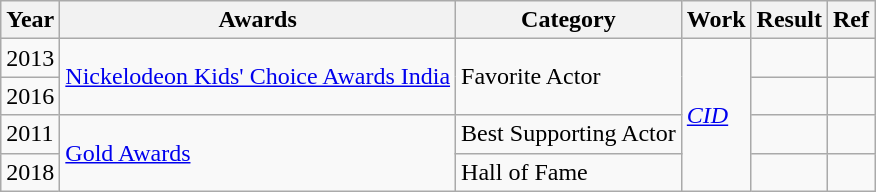<table class="wikitable plainrowheaders">
<tr>
<th>Year</th>
<th>Awards</th>
<th>Category</th>
<th>Work</th>
<th>Result</th>
<th>Ref</th>
</tr>
<tr>
<td>2013</td>
<td rowspan="2"><a href='#'>Nickelodeon Kids' Choice Awards India</a></td>
<td rowspan="2">Favorite Actor</td>
<td rowspan="4"><em><a href='#'>CID</a></em></td>
<td></td>
<td></td>
</tr>
<tr>
<td>2016</td>
<td></td>
<td></td>
</tr>
<tr>
<td>2011</td>
<td rowspan="2"><a href='#'>Gold Awards</a></td>
<td>Best Supporting Actor</td>
<td></td>
<td></td>
</tr>
<tr>
<td>2018</td>
<td>Hall of Fame</td>
<td></td>
<td></td>
</tr>
</table>
